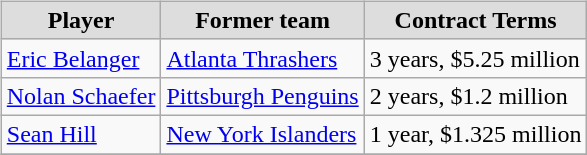<table cellspacing="10">
<tr>
<td valign="top"><br><table class="wikitable">
<tr align="center"  bgcolor="#dddddd">
<td><strong>Player</strong></td>
<td><strong>Former team</strong></td>
<td><strong>Contract Terms</strong></td>
</tr>
<tr>
<td><a href='#'>Eric Belanger</a></td>
<td><a href='#'>Atlanta Thrashers</a></td>
<td>3 years, $5.25 million</td>
</tr>
<tr>
<td><a href='#'>Nolan Schaefer</a></td>
<td><a href='#'>Pittsburgh Penguins</a></td>
<td>2 years, $1.2 million</td>
</tr>
<tr>
<td><a href='#'>Sean Hill</a></td>
<td><a href='#'>New York Islanders</a></td>
<td>1 year, $1.325 million</td>
</tr>
<tr>
</tr>
</table>
</td>
</tr>
</table>
